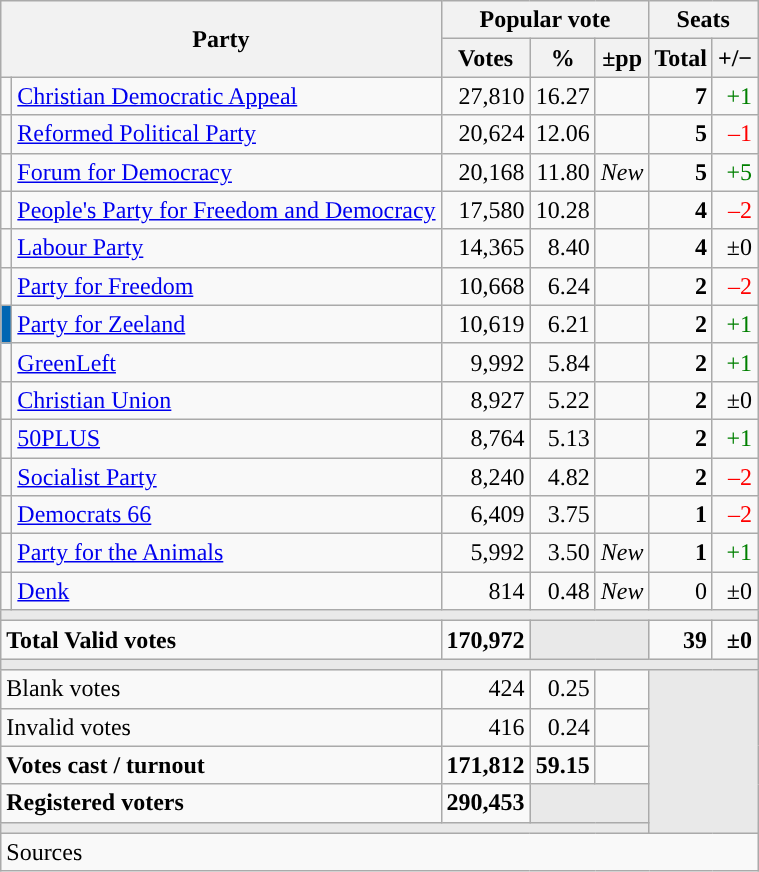<table class="wikitable" style="text-align:right;">
<tr>
<th colspan=2 rowspan=2>Party</th>
<th colspan=3>Popular vote</th>
<th colspan=2>Seats</th>
</tr>
<tr>
<th>Votes</th>
<th>%</th>
<th>±pp</th>
<th>Total</th>
<th>+/−</th>
</tr>
<tr>
<td style="color:inherit;background:"></td>
<td align="left"><a href='#'>Christian Democratic Appeal</a></td>
<td>27,810</td>
<td>16.27</td>
<td></td>
<td><strong>7</strong></td>
<td style="color:green;">+1</td>
</tr>
<tr>
<td style="color:inherit;background:"></td>
<td align="left"><a href='#'>Reformed Political Party</a></td>
<td>20,624</td>
<td>12.06</td>
<td></td>
<td><strong>5</strong></td>
<td style="color:red;">–1</td>
</tr>
<tr>
<td style="color:inherit;background:"></td>
<td align="left"><a href='#'>Forum for Democracy</a></td>
<td>20,168</td>
<td>11.80</td>
<td><em>New</em></td>
<td><strong>5</strong></td>
<td style="color:green;">+5</td>
</tr>
<tr>
<td style="color:inherit;background:"></td>
<td align="left"><a href='#'>People's Party for Freedom and Democracy</a></td>
<td>17,580</td>
<td>10.28</td>
<td></td>
<td><strong>4</strong></td>
<td style="color:red;">–2</td>
</tr>
<tr>
<td style="color:inherit;background:"></td>
<td align="left"><a href='#'>Labour Party</a></td>
<td>14,365</td>
<td>8.40</td>
<td></td>
<td><strong>4</strong></td>
<td>±0</td>
</tr>
<tr>
<td style="color:inherit;background:"></td>
<td align="left"><a href='#'>Party for Freedom</a></td>
<td>10,668</td>
<td>6.24</td>
<td></td>
<td><strong>2</strong></td>
<td style="color:red;">–2</td>
</tr>
<tr>
<td style="color:inherit;background:#0166b3"></td>
<td align="left"><a href='#'>Party for Zeeland</a></td>
<td>10,619</td>
<td>6.21</td>
<td></td>
<td><strong>2</strong></td>
<td style="color:green;">+1</td>
</tr>
<tr>
<td style="color:inherit;background:"></td>
<td align="left"><a href='#'>GreenLeft</a></td>
<td>9,992</td>
<td>5.84</td>
<td></td>
<td><strong>2</strong></td>
<td style="color:green;">+1</td>
</tr>
<tr>
<td style="color:inherit;background:"></td>
<td align="left"><a href='#'>Christian Union</a></td>
<td>8,927</td>
<td>5.22</td>
<td></td>
<td><strong>2</strong></td>
<td>±0</td>
</tr>
<tr>
<td style="color:inherit;background:"></td>
<td align="left"><a href='#'>50PLUS</a></td>
<td>8,764</td>
<td>5.13</td>
<td></td>
<td><strong>2</strong></td>
<td style="color:green;">+1</td>
</tr>
<tr>
<td style="color:inherit;background:"></td>
<td align="left"><a href='#'>Socialist Party</a></td>
<td>8,240</td>
<td>4.82</td>
<td></td>
<td><strong>2</strong></td>
<td style="color:red;">–2</td>
</tr>
<tr>
<td style="color:inherit;background:"></td>
<td align="left"><a href='#'>Democrats 66</a></td>
<td>6,409</td>
<td>3.75</td>
<td></td>
<td><strong>1</strong></td>
<td style="color:red;">–2</td>
</tr>
<tr>
<td style="color:inherit;background:"></td>
<td align="left"><a href='#'>Party for the Animals</a></td>
<td>5,992</td>
<td>3.50</td>
<td><em>New</em></td>
<td><strong>1</strong></td>
<td style="color:green;">+1</td>
</tr>
<tr>
<td style="color:inherit;background:"></td>
<td align="left"><a href='#'>Denk</a></td>
<td>814</td>
<td>0.48</td>
<td><em>New</em></td>
<td>0</td>
<td>±0</td>
</tr>
<tr>
<td colspan="7" style="color:inherit;background:#E9E9E9"></td>
</tr>
<tr style="font-weight:bold;">
<td align="left" colspan="2">Total Valid votes</td>
<td>170,972</td>
<td bgcolor="#E9E9E9" colspan="2"></td>
<td>39</td>
<td>±0</td>
</tr>
<tr>
<td colspan="7" style="color:inherit;background:#E9E9E9"></td>
</tr>
<tr>
<td align="left" colspan="2">Blank votes</td>
<td>424</td>
<td>0.25</td>
<td></td>
<td bgcolor="#E9E9E9" colspan="2" rowspan="5"></td>
</tr>
<tr>
<td align="left" colspan="2">Invalid votes</td>
<td>416</td>
<td>0.24</td>
<td></td>
</tr>
<tr style="font-weight:bold;">
<td align="left" colspan="2">Votes cast / turnout</td>
<td>171,812</td>
<td>59.15</td>
<td></td>
</tr>
<tr style="font-weight:bold;">
<td align="left" colspan="2">Registered voters</td>
<td>290,453</td>
<td bgcolor="#E9E9E9" colspan="2"></td>
</tr>
<tr>
<td colspan="7" style="color:inherit;background:#E9E9E9"></td>
</tr>
<tr>
<td align="left" colspan="7">Sources </td>
</tr>
</table>
